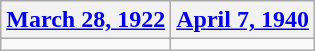<table class=wikitable>
<tr>
<th><a href='#'>March 28, 1922</a></th>
<th><a href='#'>April 7, 1940</a></th>
</tr>
<tr>
<td></td>
<td></td>
</tr>
</table>
